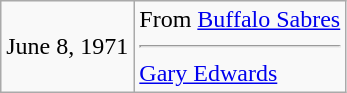<table class="wikitable">
<tr>
<td>June 8, 1971</td>
<td valign="top">From <a href='#'>Buffalo Sabres</a><hr><a href='#'>Gary Edwards</a></td>
</tr>
</table>
